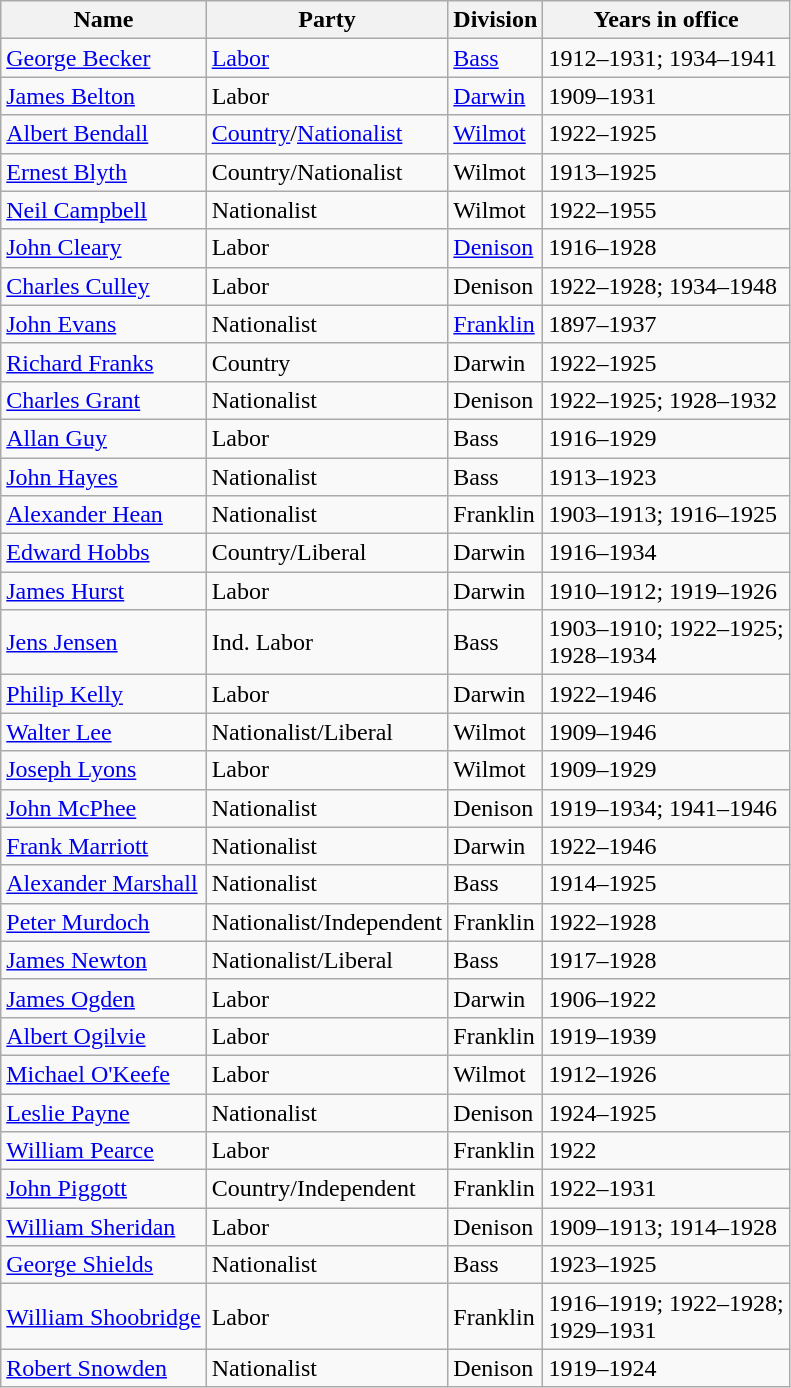<table class="wikitable sortable">
<tr>
<th><strong>Name</strong></th>
<th><strong>Party</strong></th>
<th><strong>Division</strong></th>
<th><strong>Years in office</strong></th>
</tr>
<tr>
<td><a href='#'>George Becker</a></td>
<td><a href='#'>Labor</a></td>
<td><a href='#'>Bass</a></td>
<td>1912–1931; 1934–1941</td>
</tr>
<tr>
<td><a href='#'>James Belton</a></td>
<td>Labor</td>
<td><a href='#'>Darwin</a></td>
<td>1909–1931</td>
</tr>
<tr>
<td><a href='#'>Albert Bendall</a></td>
<td><a href='#'>Country</a>/<a href='#'>Nationalist</a></td>
<td><a href='#'>Wilmot</a></td>
<td>1922–1925</td>
</tr>
<tr>
<td><a href='#'>Ernest Blyth</a></td>
<td>Country/Nationalist</td>
<td>Wilmot</td>
<td>1913–1925</td>
</tr>
<tr>
<td><a href='#'>Neil Campbell</a></td>
<td>Nationalist</td>
<td>Wilmot</td>
<td>1922–1955</td>
</tr>
<tr>
<td><a href='#'>John Cleary</a></td>
<td>Labor</td>
<td><a href='#'>Denison</a></td>
<td>1916–1928</td>
</tr>
<tr>
<td><a href='#'>Charles Culley</a></td>
<td>Labor</td>
<td>Denison</td>
<td>1922–1928; 1934–1948</td>
</tr>
<tr>
<td><a href='#'>John Evans</a></td>
<td>Nationalist</td>
<td><a href='#'>Franklin</a></td>
<td>1897–1937</td>
</tr>
<tr>
<td><a href='#'>Richard Franks</a></td>
<td>Country</td>
<td>Darwin</td>
<td>1922–1925</td>
</tr>
<tr>
<td><a href='#'>Charles Grant</a></td>
<td>Nationalist</td>
<td>Denison</td>
<td>1922–1925; 1928–1932</td>
</tr>
<tr>
<td><a href='#'>Allan Guy</a></td>
<td>Labor</td>
<td>Bass</td>
<td>1916–1929</td>
</tr>
<tr>
<td><a href='#'>John Hayes</a></td>
<td>Nationalist</td>
<td>Bass</td>
<td>1913–1923</td>
</tr>
<tr>
<td><a href='#'>Alexander Hean</a></td>
<td>Nationalist</td>
<td>Franklin</td>
<td>1903–1913; 1916–1925</td>
</tr>
<tr>
<td><a href='#'>Edward Hobbs</a></td>
<td>Country/Liberal</td>
<td>Darwin</td>
<td>1916–1934</td>
</tr>
<tr>
<td><a href='#'>James Hurst</a></td>
<td>Labor</td>
<td>Darwin</td>
<td>1910–1912; 1919–1926</td>
</tr>
<tr>
<td><a href='#'>Jens Jensen</a></td>
<td>Ind. Labor</td>
<td>Bass</td>
<td>1903–1910; 1922–1925;<br>1928–1934</td>
</tr>
<tr>
<td><a href='#'>Philip Kelly</a></td>
<td>Labor</td>
<td>Darwin</td>
<td>1922–1946</td>
</tr>
<tr>
<td><a href='#'>Walter Lee</a></td>
<td>Nationalist/Liberal</td>
<td>Wilmot</td>
<td>1909–1946</td>
</tr>
<tr>
<td><a href='#'>Joseph Lyons</a></td>
<td>Labor</td>
<td>Wilmot</td>
<td>1909–1929</td>
</tr>
<tr>
<td><a href='#'>John McPhee</a></td>
<td>Nationalist</td>
<td>Denison</td>
<td>1919–1934; 1941–1946</td>
</tr>
<tr>
<td><a href='#'>Frank Marriott</a></td>
<td>Nationalist</td>
<td>Darwin</td>
<td>1922–1946</td>
</tr>
<tr>
<td><a href='#'>Alexander Marshall</a></td>
<td>Nationalist</td>
<td>Bass</td>
<td>1914–1925</td>
</tr>
<tr>
<td><a href='#'>Peter Murdoch</a></td>
<td>Nationalist/Independent</td>
<td>Franklin</td>
<td>1922–1928</td>
</tr>
<tr>
<td><a href='#'>James Newton</a></td>
<td>Nationalist/Liberal</td>
<td>Bass</td>
<td>1917–1928</td>
</tr>
<tr>
<td><a href='#'>James Ogden</a></td>
<td>Labor</td>
<td>Darwin</td>
<td>1906–1922</td>
</tr>
<tr>
<td><a href='#'>Albert Ogilvie</a></td>
<td>Labor</td>
<td>Franklin</td>
<td>1919–1939</td>
</tr>
<tr>
<td><a href='#'>Michael O'Keefe</a></td>
<td>Labor</td>
<td>Wilmot</td>
<td>1912–1926</td>
</tr>
<tr>
<td><a href='#'>Leslie Payne</a></td>
<td>Nationalist</td>
<td>Denison</td>
<td>1924–1925</td>
</tr>
<tr>
<td><a href='#'>William Pearce</a></td>
<td>Labor</td>
<td>Franklin</td>
<td>1922</td>
</tr>
<tr>
<td><a href='#'>John Piggott</a></td>
<td>Country/Independent</td>
<td>Franklin</td>
<td>1922–1931</td>
</tr>
<tr>
<td><a href='#'>William Sheridan</a></td>
<td>Labor</td>
<td>Denison</td>
<td>1909–1913; 1914–1928</td>
</tr>
<tr>
<td><a href='#'>George Shields</a></td>
<td>Nationalist</td>
<td>Bass</td>
<td>1923–1925</td>
</tr>
<tr>
<td><a href='#'>William Shoobridge</a></td>
<td>Labor</td>
<td>Franklin</td>
<td>1916–1919; 1922–1928;<br>1929–1931</td>
</tr>
<tr>
<td><a href='#'>Robert Snowden</a></td>
<td>Nationalist</td>
<td>Denison</td>
<td>1919–1924</td>
</tr>
</table>
